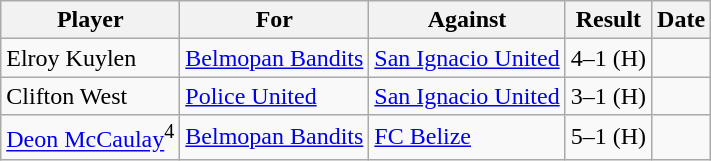<table class="wikitable">
<tr>
<th>Player</th>
<th>For</th>
<th>Against</th>
<th align=center>Result</th>
<th>Date</th>
</tr>
<tr>
<td> Elroy Kuylen</td>
<td><a href='#'>Belmopan Bandits</a></td>
<td><a href='#'>San Ignacio United</a></td>
<td align="center">4–1 (H)</td>
<td></td>
</tr>
<tr>
<td> Clifton West</td>
<td><a href='#'>Police United</a></td>
<td><a href='#'>San Ignacio United</a></td>
<td align="center">3–1 (H)</td>
<td></td>
</tr>
<tr>
<td> <a href='#'>Deon McCaulay</a><sup>4</sup></td>
<td><a href='#'>Belmopan Bandits</a></td>
<td><a href='#'>FC Belize</a></td>
<td align="center">5–1 (H)</td>
<td></td>
</tr>
</table>
